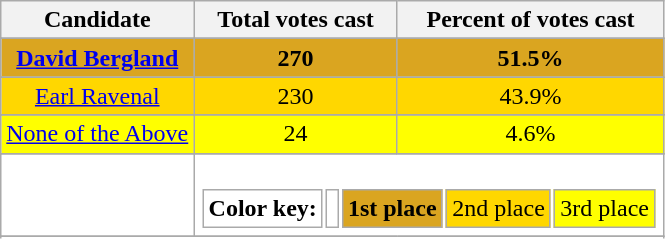<table class="wikitable" style="text-align:center;">
<tr>
<th>Candidate</th>
<th>Total votes cast</th>
<th>Percent of votes cast</th>
</tr>
<tr>
</tr>
<tr bgcolor="Goldenrod">
<td><strong><a href='#'>David Bergland</a></strong></td>
<td bgcolor="Goldenrod"><strong>270</strong></td>
<td><strong>51.5%</strong></td>
</tr>
<tr>
</tr>
<tr bgcolor="Gold">
<td><a href='#'>Earl Ravenal</a></td>
<td bgcolor="Gold">230</td>
<td>43.9%</td>
</tr>
<tr>
</tr>
<tr bgcolor="Yellow">
<td><a href='#'>None of the Above</a></td>
<td bgcolor="Yellow">24</td>
<td>4.6%</td>
</tr>
<tr>
</tr>
<tr bgcolor="#FFFFFF">
<td></td>
<td colspan="5"><br><table align="left">
<tr>
<td><strong>Color key:</strong></td>
<td></td>
<td bgcolor="Goldenrod"><strong>1st place</strong></td>
<td bgcolor="Gold">2nd place</td>
<td bgcolor="Yellow">3rd place</td>
</tr>
</table>
</td>
</tr>
<tr>
</tr>
<tr>
</tr>
</table>
